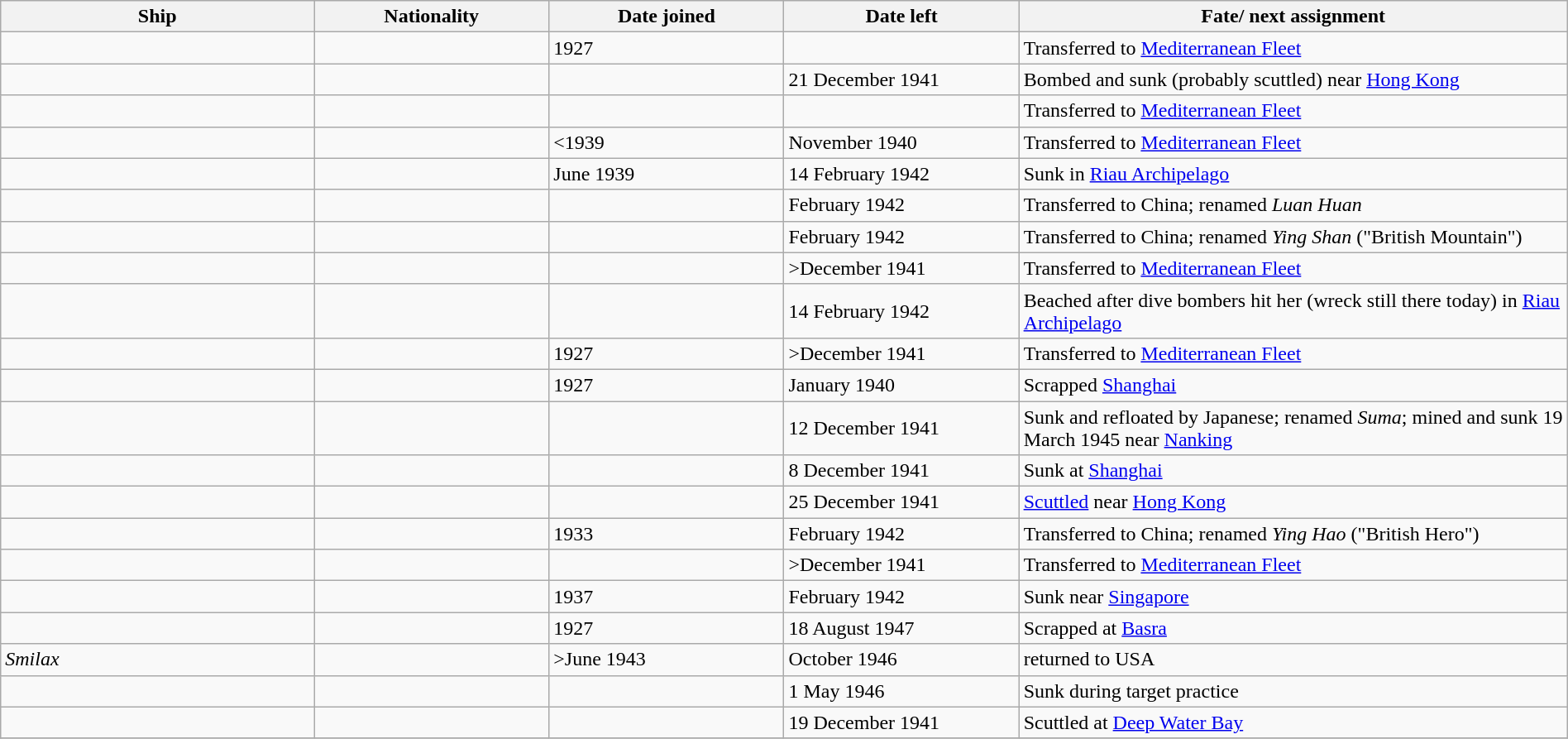<table class="wikitable" width="100%">
<tr>
<th width="20%">Ship</th>
<th width="15%">Nationality</th>
<th width="15%">Date joined</th>
<th width="15%">Date left</th>
<th width="35%">Fate/ next assignment</th>
</tr>
<tr>
<td></td>
<td></td>
<td>1927</td>
<td><June 1942</td>
<td>Transferred to <a href='#'>Mediterranean Fleet</a></td>
</tr>
<tr>
<td></td>
<td></td>
<td><September 1939</td>
<td>21 December 1941</td>
<td>Bombed and sunk (probably scuttled) near <a href='#'>Hong Kong</a></td>
</tr>
<tr>
<td></td>
<td></td>
<td><September 1926</td>
<td><March 1943</td>
<td>Transferred to <a href='#'>Mediterranean Fleet</a></td>
</tr>
<tr>
<td></td>
<td></td>
<td><1939</td>
<td>November 1940</td>
<td>Transferred to <a href='#'>Mediterranean Fleet</a></td>
</tr>
<tr>
<td></td>
<td></td>
<td>June 1939</td>
<td>14 February 1942</td>
<td>Sunk in <a href='#'>Riau Archipelago</a></td>
</tr>
<tr>
<td></td>
<td></td>
<td><September 1939</td>
<td>February 1942</td>
<td>Transferred to China; renamed <em>Luan Huan</em></td>
</tr>
<tr>
<td></td>
<td></td>
<td><September 1939</td>
<td>February 1942</td>
<td>Transferred to China; renamed <em>Ying Shan</em> ("British Mountain")</td>
</tr>
<tr>
<td></td>
<td></td>
<td><September 1939</td>
<td>>December 1941</td>
<td>Transferred to <a href='#'>Mediterranean Fleet</a></td>
</tr>
<tr>
<td></td>
<td></td>
<td><September 1939</td>
<td>14 February 1942</td>
<td>Beached after dive bombers hit her (wreck still there today) in <a href='#'>Riau Archipelago</a></td>
</tr>
<tr>
<td></td>
<td></td>
<td>1927</td>
<td>>December 1941</td>
<td>Transferred to <a href='#'>Mediterranean Fleet</a></td>
</tr>
<tr>
<td></td>
<td></td>
<td>1927</td>
<td>January 1940</td>
<td>Scrapped <a href='#'>Shanghai</a></td>
</tr>
<tr>
<td></td>
<td></td>
<td><September 1939</td>
<td>12 December 1941</td>
<td>Sunk and refloated by Japanese; renamed <em>Suma</em>; mined and sunk 19 March 1945 near <a href='#'>Nanking</a></td>
</tr>
<tr>
<td></td>
<td></td>
<td><September 1939</td>
<td>8 December 1941</td>
<td>Sunk at <a href='#'>Shanghai</a></td>
</tr>
<tr>
<td></td>
<td></td>
<td><September 1939</td>
<td>25 December 1941</td>
<td><a href='#'>Scuttled</a> near <a href='#'>Hong Kong</a></td>
</tr>
<tr>
<td></td>
<td></td>
<td>1933</td>
<td>February 1942</td>
<td>Transferred to China; renamed <em>Ying Hao</em> ("British Hero")</td>
</tr>
<tr>
<td></td>
<td></td>
<td><September 1926</td>
<td>>December 1941</td>
<td>Transferred to <a href='#'>Mediterranean Fleet</a></td>
</tr>
<tr>
<td></td>
<td></td>
<td>1937</td>
<td>February 1942</td>
<td>Sunk near <a href='#'>Singapore</a></td>
</tr>
<tr>
<td></td>
<td></td>
<td>1927</td>
<td>18 August 1947</td>
<td>Scrapped at <a href='#'>Basra</a></td>
</tr>
<tr>
<td><em>Smilax</em></td>
<td></td>
<td>>June 1943</td>
<td>October 1946</td>
<td>returned to USA</td>
</tr>
<tr>
<td></td>
<td></td>
<td><September 1939</td>
<td>1 May 1946</td>
<td>Sunk during target practice</td>
</tr>
<tr>
<td></td>
<td></td>
<td><September 1939</td>
<td>19 December 1941</td>
<td>Scuttled at <a href='#'>Deep Water Bay</a></td>
</tr>
<tr>
</tr>
</table>
